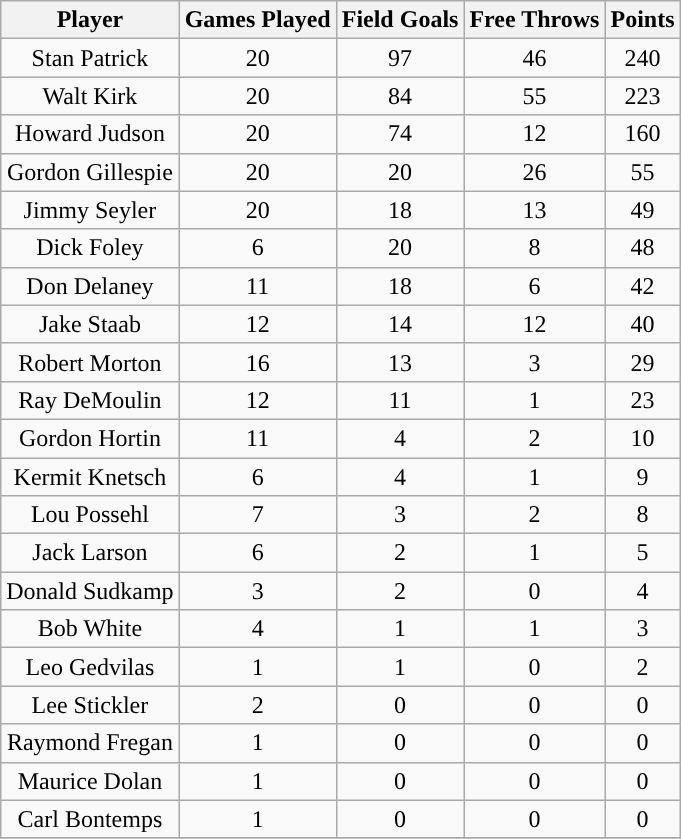<table class="wikitable sortable">
<tr>
<th>Player</th>
<th>Games Played</th>
<th>Field Goals</th>
<th>Free Throws</th>
<th>Points</th>
</tr>
<tr align="center" bgcolor="">
<td>Stan Patrick</td>
<td>20</td>
<td>97</td>
<td>46</td>
<td>240</td>
</tr>
<tr align="center" bgcolor="">
<td>Walt Kirk</td>
<td>20</td>
<td>84</td>
<td>55</td>
<td>223</td>
</tr>
<tr align="center" bgcolor="">
<td>Howard Judson</td>
<td>20</td>
<td>74</td>
<td>12</td>
<td>160</td>
</tr>
<tr align="center" bgcolor="">
<td>Gordon Gillespie</td>
<td>20</td>
<td>20</td>
<td>26</td>
<td>55</td>
</tr>
<tr align="center" bgcolor="">
<td>Jimmy Seyler</td>
<td>20</td>
<td>18</td>
<td>13</td>
<td>49</td>
</tr>
<tr align="center" bgcolor="">
<td>Dick Foley</td>
<td>6</td>
<td>20</td>
<td>8</td>
<td>48</td>
</tr>
<tr align="center" bgcolor="">
<td>Don Delaney</td>
<td>11</td>
<td>18</td>
<td>6</td>
<td>42</td>
</tr>
<tr align="center" bgcolor="">
<td>Jake Staab</td>
<td>12</td>
<td>14</td>
<td>12</td>
<td>40</td>
</tr>
<tr align="center" bgcolor="">
<td>Robert Morton</td>
<td>16</td>
<td>13</td>
<td>3</td>
<td>29</td>
</tr>
<tr align="center" bgcolor="">
<td>Ray DeMoulin</td>
<td>12</td>
<td>11</td>
<td>1</td>
<td>23</td>
</tr>
<tr align="center" bgcolor="">
<td>Gordon Hortin</td>
<td>11</td>
<td>4</td>
<td>2</td>
<td>10</td>
</tr>
<tr align="center" bgcolor="">
<td>Kermit Knetsch</td>
<td>6</td>
<td>4</td>
<td>1</td>
<td>9</td>
</tr>
<tr align="center" bgcolor="">
<td>Lou Possehl</td>
<td>7</td>
<td>3</td>
<td>2</td>
<td>8</td>
</tr>
<tr align="center" bgcolor="">
<td>Jack Larson</td>
<td>6</td>
<td>2</td>
<td>1</td>
<td>5</td>
</tr>
<tr align="center" bgcolor="">
<td>Donald Sudkamp</td>
<td>3</td>
<td>2</td>
<td>0</td>
<td>4</td>
</tr>
<tr align="center" bgcolor="">
<td>Bob White</td>
<td>4</td>
<td>1</td>
<td>1</td>
<td>3</td>
</tr>
<tr align="center" bgcolor="">
<td>Leo Gedvilas</td>
<td>1</td>
<td>1</td>
<td>0</td>
<td>2</td>
</tr>
<tr align="center" bgcolor="">
<td>Lee Stickler</td>
<td>2</td>
<td>0</td>
<td>0</td>
<td>0</td>
</tr>
<tr align="center" bgcolor="">
<td>Raymond Fregan</td>
<td>1</td>
<td>0</td>
<td>0</td>
<td>0</td>
</tr>
<tr align="center" bgcolor="">
<td>Maurice Dolan</td>
<td>1</td>
<td>0</td>
<td>0</td>
<td>0</td>
</tr>
<tr align="center" bgcolor="">
<td>Carl Bontemps</td>
<td>1</td>
<td>0</td>
<td>0</td>
<td>0</td>
</tr>
<tr align="center" bgcolor="">
</tr>
</table>
